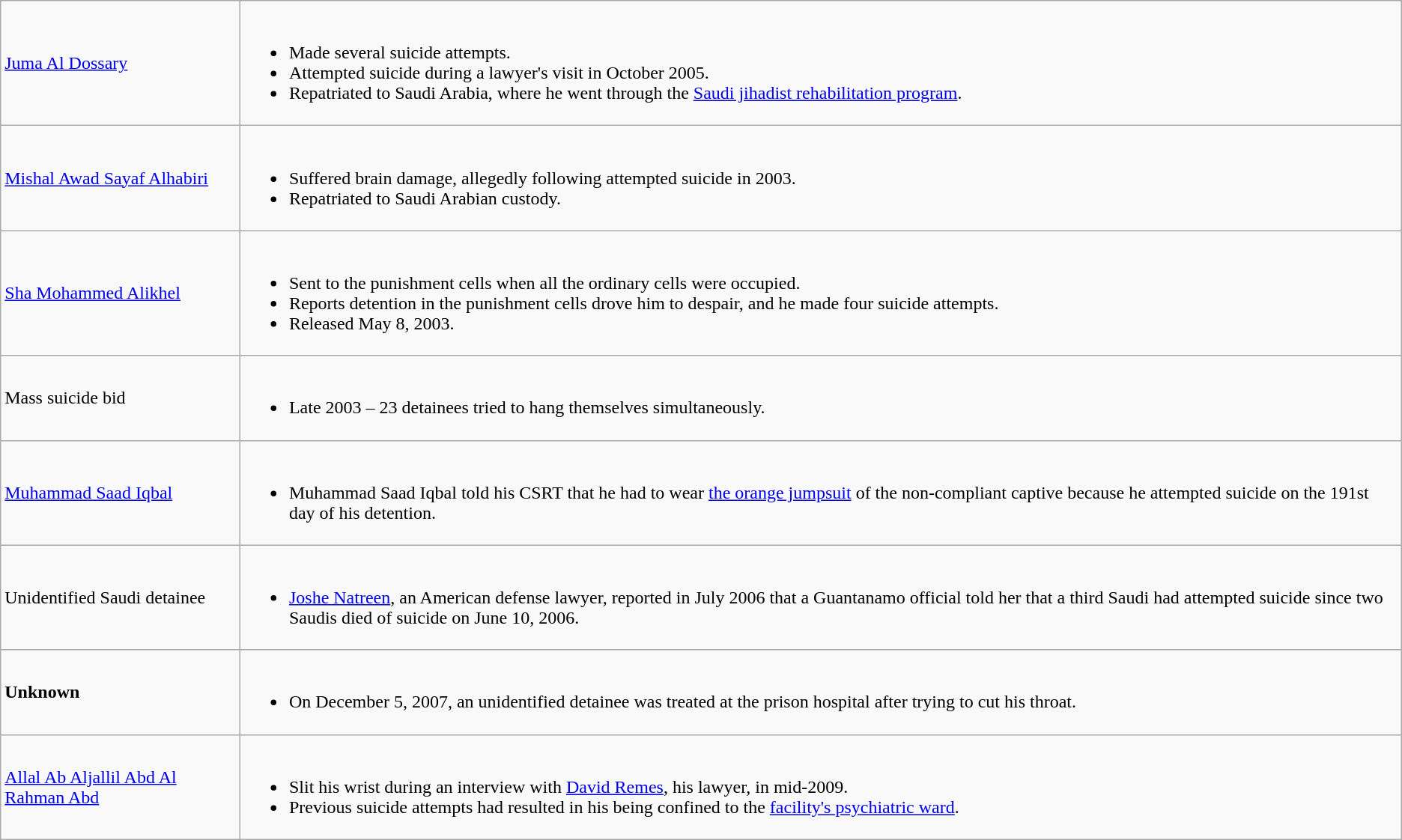<table class="wikitable">
<tr>
<td><a href='#'>Juma Al Dossary</a></td>
<td><br><ul><li>Made several suicide attempts.</li><li>Attempted suicide during a lawyer's visit in October 2005.</li><li>Repatriated to Saudi Arabia, where he went through the <a href='#'>Saudi jihadist rehabilitation program</a>.</li></ul></td>
</tr>
<tr>
<td><a href='#'>Mishal Awad Sayaf Alhabiri</a></td>
<td><br><ul><li>Suffered brain damage, allegedly following attempted suicide in 2003.</li><li>Repatriated to Saudi Arabian custody.</li></ul></td>
</tr>
<tr>
<td><a href='#'>Sha Mohammed Alikhel</a></td>
<td><br><ul><li>Sent to the punishment cells when all the ordinary cells were occupied.</li><li>Reports detention in the punishment cells drove him to despair, and he made four suicide attempts.</li><li>Released May 8, 2003.</li></ul></td>
</tr>
<tr>
<td>Mass suicide bid</td>
<td><br><ul><li>Late 2003 – 23 detainees tried to hang themselves simultaneously.</li></ul></td>
</tr>
<tr>
<td><a href='#'>Muhammad Saad Iqbal</a></td>
<td><br><ul><li>Muhammad Saad Iqbal told his CSRT that he had to wear <a href='#'>the orange jumpsuit</a> of the non-compliant captive because he attempted suicide on the 191st day of his detention.</li></ul></td>
</tr>
<tr>
<td>Unidentified Saudi detainee</td>
<td><br><ul><li><a href='#'>Joshe Natreen</a>, an American defense lawyer, reported in July 2006 that a Guantanamo official told her that a third Saudi had attempted suicide since two Saudis died of suicide on June 10, 2006.</li></ul></td>
</tr>
<tr>
<td><strong>Unknown</strong></td>
<td><br><ul><li>On December 5, 2007, an unidentified detainee was treated at the prison hospital after trying to cut his throat.</li></ul></td>
</tr>
<tr>
<td><a href='#'>Allal Ab Aljallil Abd Al Rahman Abd</a></td>
<td><br><ul><li>Slit his wrist during an interview with <a href='#'>David Remes</a>, his lawyer, in mid-2009.</li><li>Previous suicide attempts had resulted in his being confined to the <a href='#'>facility's psychiatric ward</a>.</li></ul></td>
</tr>
</table>
